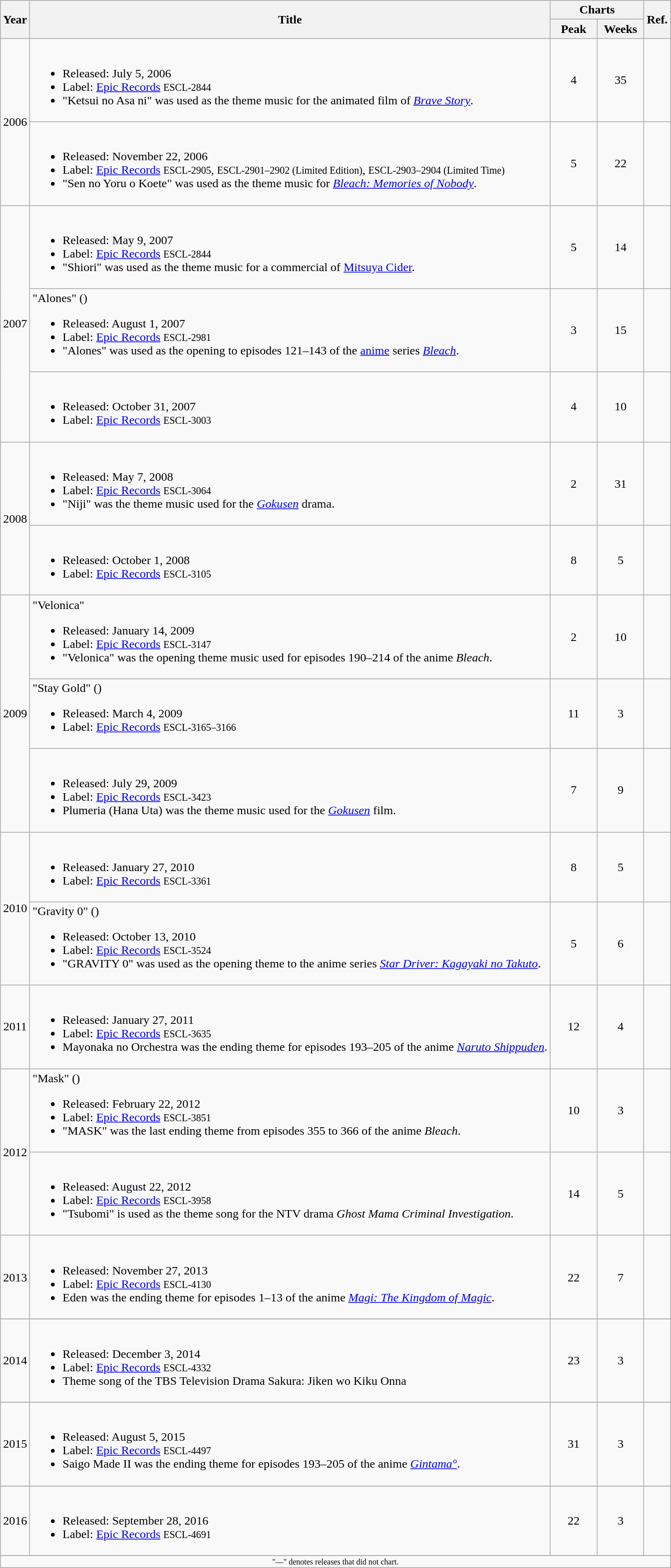<table class="wikitable">
<tr>
<th rowspan="2">Year</th>
<th rowspan="2">Title</th>
<th colspan="2">Charts</th>
<th rowspan="2">Ref.</th>
</tr>
<tr>
<th width="7%">Peak</th>
<th width="7%">Weeks</th>
</tr>
<tr>
<td align="center" rowspan="2">2006</td>
<td align="left"><br><ul><li>Released: July 5, 2006</li><li>Label: <a href='#'>Epic Records</a> <small>ESCL-2844</small></li><li>"Ketsui no Asa ni" was used as the theme music for the animated film of <em><a href='#'>Brave Story</a></em>.</li></ul></td>
<td align="center">4</td>
<td align="center">35</td>
<td align="center"></td>
</tr>
<tr>
<td align="left"><br><ul><li>Released: November 22, 2006</li><li>Label: <a href='#'>Epic Records</a> <small>ESCL-2905</small>, <small>ESCL-2901–2902 (Limited Edition)</small>, <small>ESCL-2903–2904 (Limited Time)</small></li><li>"Sen no Yoru o Koete" was used as the theme music for <em><a href='#'>Bleach: Memories of Nobody</a></em>.</li></ul></td>
<td align="center">5</td>
<td align="center">22</td>
<td align="center"></td>
</tr>
<tr>
<td align="center" rowspan="3">2007</td>
<td align="left"><br><ul><li>Released: May 9, 2007</li><li>Label: <a href='#'>Epic Records</a> <small>ESCL-2844</small></li><li>"Shiori" was used as the theme music for a commercial of <a href='#'>Mitsuya Cider</a>.</li></ul></td>
<td align="center">5</td>
<td align="center">14</td>
<td align="center"></td>
</tr>
<tr>
<td align="left">"Alones" ()<br><ul><li>Released: August 1, 2007</li><li>Label: <a href='#'>Epic Records</a> <small>ESCL-2981</small></li><li>"Alones" was used as the opening to episodes 121–143 of the <a href='#'>anime</a> series <em><a href='#'>Bleach</a></em>.</li></ul></td>
<td align="center">3</td>
<td align="center">15</td>
<td align="center"></td>
</tr>
<tr>
<td align="left"><br><ul><li>Released: October 31, 2007</li><li>Label: <a href='#'>Epic Records</a> <small>ESCL-3003</small></li></ul></td>
<td align="center">4</td>
<td align="center">10</td>
<td align="center"></td>
</tr>
<tr>
<td align="center" rowspan="2">2008</td>
<td align="left"><br><ul><li>Released: May 7, 2008</li><li>Label: <a href='#'>Epic Records</a> <small>ESCL-3064</small></li><li>"Niji" was the theme music used for the <em><a href='#'>Gokusen</a></em> drama.</li></ul></td>
<td align="center">2</td>
<td align="center">31</td>
<td align="center"></td>
</tr>
<tr>
<td align="left"><br><ul><li>Released: October 1, 2008</li><li>Label: <a href='#'>Epic Records</a> <small>ESCL-3105</small></li></ul></td>
<td align="center">8</td>
<td align="center">5</td>
<td align="center"></td>
</tr>
<tr>
<td align="center" rowspan="3">2009</td>
<td align="left">"Velonica"<br><ul><li>Released: January 14, 2009</li><li>Label: <a href='#'>Epic Records</a> <small>ESCL-3147</small></li><li>"Velonica" was the opening theme music used for episodes 190–214 of the anime <em>Bleach</em>.</li></ul></td>
<td align="center">2</td>
<td align="center">10</td>
<td align="center"></td>
</tr>
<tr>
<td align="left">"Stay Gold" ()<br><ul><li>Released: March 4, 2009</li><li>Label: <a href='#'>Epic Records</a> <small>ESCL-3165–3166</small></li></ul></td>
<td align="center">11</td>
<td align="center">3</td>
<td align="center"></td>
</tr>
<tr>
<td align="left"><br><ul><li>Released: July 29, 2009</li><li>Label: <a href='#'>Epic Records</a> <small>ESCL-3423</small></li><li>Plumeria (Hana Uta) was the theme music used for the <em><a href='#'>Gokusen</a></em> film.</li></ul></td>
<td align="center">7</td>
<td align="center">9</td>
<td align="center"></td>
</tr>
<tr>
<td align="center" rowspan="2">2010</td>
<td align="left"><br><ul><li>Released: January 27, 2010</li><li>Label: <a href='#'>Epic Records</a> <small>ESCL-3361</small></li></ul></td>
<td align="center">8</td>
<td align="center">5</td>
<td align="center"></td>
</tr>
<tr>
<td align="left">"Gravity 0" ()<br><ul><li>Released: October 13, 2010</li><li>Label: <a href='#'>Epic Records</a> <small>ESCL-3524</small></li><li>"GRAVITY 0" was used as the opening theme to the anime series <em><a href='#'>Star Driver: Kagayaki no Takuto</a></em>.</li></ul></td>
<td align="center">5</td>
<td align="center">6</td>
<td align="center"></td>
</tr>
<tr>
<td align="center" rowspan="1">2011</td>
<td align="left"><br><ul><li>Released: January 27, 2011</li><li>Label: <a href='#'>Epic Records</a> <small>ESCL-3635</small></li><li>Mayonaka no Orchestra was the ending theme for episodes 193–205 of the anime <em><a href='#'>Naruto Shippuden</a></em>.</li></ul></td>
<td align="center">12</td>
<td align="center">4</td>
<td align="center"></td>
</tr>
<tr>
<td align="center" rowspan="2">2012</td>
<td align="left">"Mask" ()<br><ul><li>Released: February 22, 2012</li><li>Label: <a href='#'>Epic Records</a> <small>ESCL-3851</small></li><li>"MASK" was the last ending theme from episodes 355 to 366 of the anime <em>Bleach</em>.</li></ul></td>
<td align="center">10</td>
<td align="center">3</td>
<td align="center"></td>
</tr>
<tr>
<td align="left"><br><ul><li>Released: August 22, 2012</li><li>Label: <a href='#'>Epic Records</a> <small>ESCL-3958</small></li><li>"Tsubomi" is used as the theme song for the NTV drama <em>Ghost Mama Criminal Investigation</em>.</li></ul></td>
<td align="center">14</td>
<td align="center">5</td>
<td align="center"></td>
</tr>
<tr>
<td align="center" rowspan="1">2013</td>
<td align="left"><br><ul><li>Released: November 27, 2013</li><li>Label: <a href='#'>Epic Records</a> <small>ESCL-4130</small></li><li>Eden was the ending theme for episodes 1–13 of the anime <em><a href='#'>Magi: The Kingdom of Magic</a></em>.</li></ul></td>
<td align="center">22</td>
<td align="center">7</td>
<td align="center"></td>
</tr>
<tr>
</tr>
<tr>
<td align="center" rowspan="1">2014</td>
<td align="left"><br><ul><li>Released: December 3, 2014</li><li>Label: <a href='#'>Epic Records</a> <small>ESCL-4332</small></li><li>Theme song of the TBS Television Drama Sakura: Jiken wo Kiku Onna </li></ul></td>
<td align="center">23</td>
<td align="center">3</td>
<td align="center"></td>
</tr>
<tr>
</tr>
<tr>
<td align="center" rowspan="1">2015</td>
<td align="left"><br><ul><li>Released: August 5, 2015</li><li>Label: <a href='#'>Epic Records</a> <small>ESCL-4497</small></li><li>Saigo Made II was the ending theme for episodes 193–205 of the anime <em><a href='#'>Gintama°</a></em>.</li></ul></td>
<td align="center">31</td>
<td align="center">3</td>
<td align="center"></td>
</tr>
<tr>
</tr>
<tr>
<td align="center" rowspan="1">2016</td>
<td align="left"><br><ul><li>Released: September 28, 2016</li><li>Label: <a href='#'>Epic Records</a> <small>ESCL-4691</small></li></ul></td>
<td align="center">22</td>
<td align="center">3</td>
<td align="center"></td>
</tr>
<tr>
</tr>
<tr>
<td align="center" colspan="5" style="font-size: 8pt">"—" denotes releases that did not chart.</td>
</tr>
</table>
